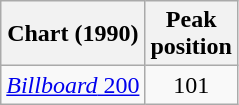<table class="wikitable">
<tr>
<th>Chart (1990)</th>
<th>Peak<br>position</th>
</tr>
<tr>
<td><a href='#'><em>Billboard</em> 200</a></td>
<td align="center">101</td>
</tr>
</table>
